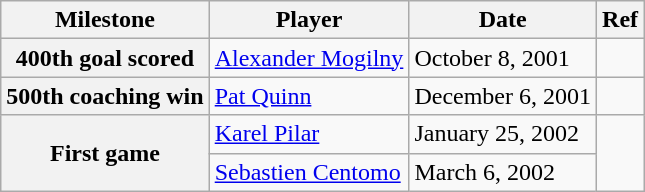<table class="wikitable">
<tr>
<th scope="col">Milestone</th>
<th scope="col">Player</th>
<th scope="col">Date</th>
<th scope="col">Ref</th>
</tr>
<tr>
<th>400th goal scored</th>
<td><a href='#'>Alexander Mogilny</a></td>
<td>October 8, 2001</td>
<td></td>
</tr>
<tr>
<th>500th coaching win</th>
<td><a href='#'>Pat Quinn</a></td>
<td>December 6, 2001</td>
<td></td>
</tr>
<tr>
<th rowspan=2>First game</th>
<td><a href='#'>Karel Pilar</a></td>
<td>January 25, 2002</td>
<td rowspan=2></td>
</tr>
<tr>
<td><a href='#'>Sebastien Centomo</a></td>
<td>March 6, 2002</td>
</tr>
</table>
